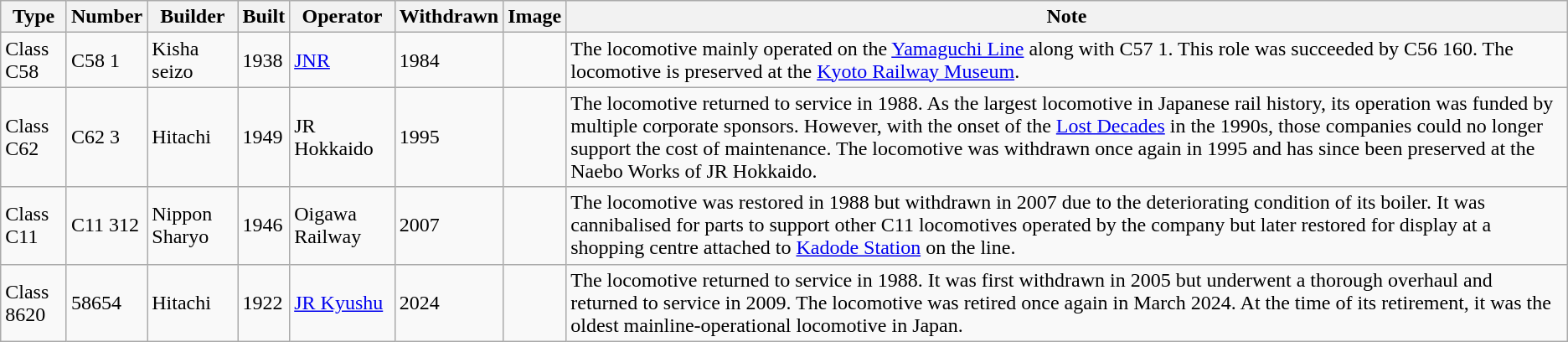<table class="wikitable">
<tr>
<th>Type</th>
<th>Number</th>
<th>Builder</th>
<th>Built</th>
<th>Operator</th>
<th>Withdrawn</th>
<th>Image</th>
<th>Note</th>
</tr>
<tr>
<td>Class C58</td>
<td>C58 1</td>
<td>Kisha seizo</td>
<td>1938</td>
<td><a href='#'>JNR</a></td>
<td>1984</td>
<td></td>
<td>The locomotive mainly operated on the <a href='#'>Yamaguchi Line</a> along with C57 1. This role was succeeded by C56 160. The locomotive is preserved at the <a href='#'>Kyoto Railway Museum</a>.</td>
</tr>
<tr>
<td>Class C62</td>
<td>C62 3</td>
<td>Hitachi</td>
<td>1949</td>
<td>JR Hokkaido</td>
<td>1995</td>
<td></td>
<td>The locomotive returned to service in 1988. As the largest locomotive in Japanese rail history, its operation was funded by multiple corporate sponsors. However, with the onset of the <a href='#'>Lost Decades</a> in the 1990s, those companies could no longer support the cost of maintenance. The locomotive was withdrawn once again in 1995 and has since been preserved at the Naebo Works of JR Hokkaido.</td>
</tr>
<tr>
<td>Class C11</td>
<td>C11 312</td>
<td>Nippon Sharyo</td>
<td>1946</td>
<td>Oigawa Railway</td>
<td>2007</td>
<td></td>
<td>The locomotive was restored in 1988 but withdrawn in 2007 due to the deteriorating condition of its boiler. It was cannibalised for parts to support other C11 locomotives operated by the company but later restored for display at a shopping centre attached to <a href='#'>Kadode Station</a> on the line.</td>
</tr>
<tr>
<td>Class 8620</td>
<td>58654</td>
<td>Hitachi</td>
<td>1922</td>
<td><a href='#'>JR Kyushu</a></td>
<td>2024</td>
<td></td>
<td>The locomotive returned to service in 1988. It was first withdrawn in 2005 but underwent a thorough overhaul and returned to service in 2009. The locomotive was retired once again in March 2024. At the time of its retirement, it was the oldest mainline-operational locomotive in Japan.</td>
</tr>
</table>
